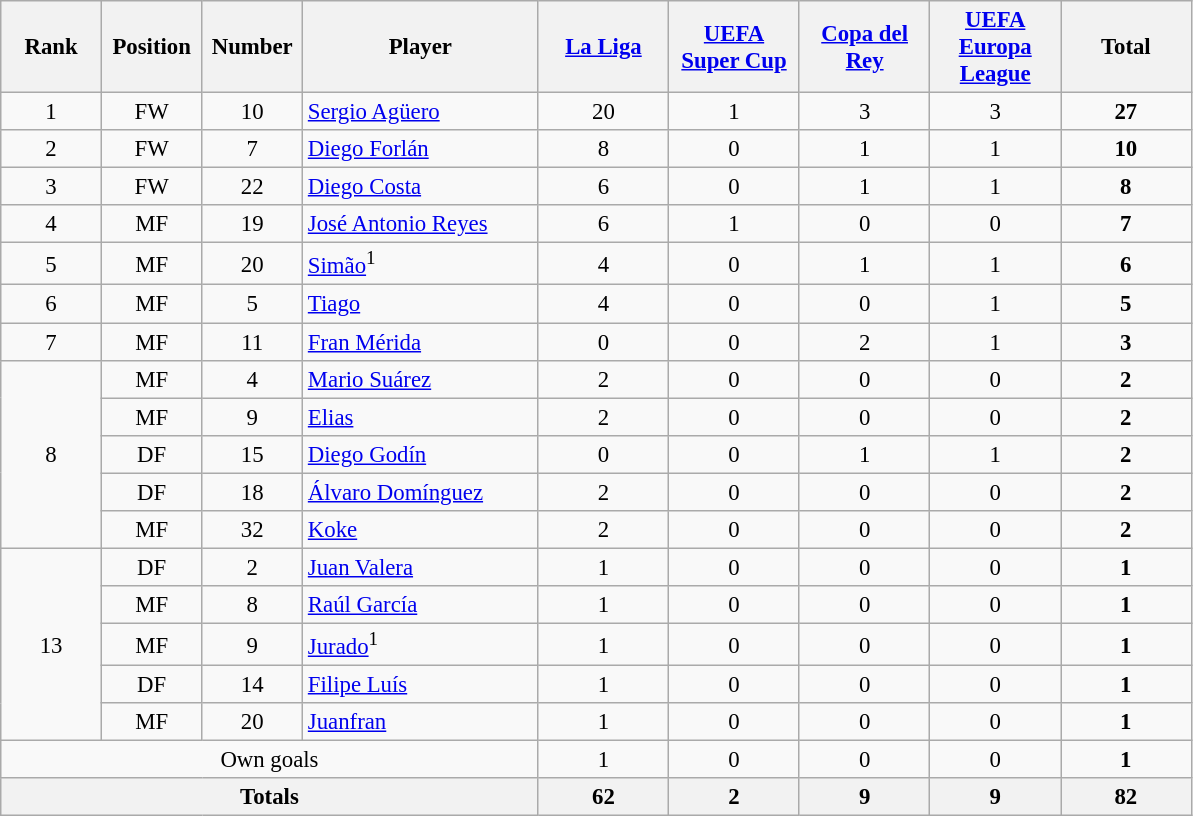<table class="wikitable" style="font-size: 95%; text-align: center">
<tr>
<th width=60>Rank</th>
<th width=60>Position</th>
<th width=60>Number</th>
<th width=150>Player</th>
<th width=80><a href='#'>La Liga</a></th>
<th width=80><a href='#'>UEFA Super Cup</a></th>
<th width=80><a href='#'>Copa del Rey</a></th>
<th width=80><a href='#'>UEFA Europa League</a></th>
<th width=80><strong>Total</strong></th>
</tr>
<tr>
<td>1</td>
<td>FW</td>
<td>10</td>
<td align=left> <a href='#'>Sergio Agüero</a></td>
<td>20</td>
<td>1</td>
<td>3</td>
<td>3</td>
<td><strong>27</strong></td>
</tr>
<tr>
<td>2</td>
<td>FW</td>
<td>7</td>
<td align=left> <a href='#'>Diego Forlán</a></td>
<td>8</td>
<td>0</td>
<td>1</td>
<td>1</td>
<td><strong>10</strong></td>
</tr>
<tr>
<td>3</td>
<td>FW</td>
<td>22</td>
<td align=left> <a href='#'>Diego Costa</a></td>
<td>6</td>
<td>0</td>
<td>1</td>
<td>1</td>
<td><strong>8</strong></td>
</tr>
<tr>
<td>4</td>
<td>MF</td>
<td>19</td>
<td align=left> <a href='#'>José Antonio Reyes</a></td>
<td>6</td>
<td>1</td>
<td>0</td>
<td>0</td>
<td><strong>7</strong></td>
</tr>
<tr>
<td>5</td>
<td>MF</td>
<td>20</td>
<td align=left> <a href='#'>Simão</a><sup>1</sup></td>
<td>4</td>
<td>0</td>
<td>1</td>
<td>1</td>
<td><strong>6</strong></td>
</tr>
<tr>
<td>6</td>
<td>MF</td>
<td>5</td>
<td align=left> <a href='#'>Tiago</a></td>
<td>4</td>
<td>0</td>
<td>0</td>
<td>1</td>
<td><strong>5</strong></td>
</tr>
<tr>
<td>7</td>
<td>MF</td>
<td>11</td>
<td align=left> <a href='#'>Fran Mérida</a></td>
<td>0</td>
<td>0</td>
<td>2</td>
<td>1</td>
<td><strong>3</strong></td>
</tr>
<tr>
<td rowspan=5>8</td>
<td>MF</td>
<td>4</td>
<td align=left> <a href='#'>Mario Suárez</a></td>
<td>2</td>
<td>0</td>
<td>0</td>
<td>0</td>
<td><strong>2</strong></td>
</tr>
<tr>
<td>MF</td>
<td>9</td>
<td align=left> <a href='#'>Elias</a></td>
<td>2</td>
<td>0</td>
<td>0</td>
<td>0</td>
<td><strong>2</strong></td>
</tr>
<tr>
<td>DF</td>
<td>15</td>
<td align=left> <a href='#'>Diego Godín</a></td>
<td>0</td>
<td>0</td>
<td>1</td>
<td>1</td>
<td><strong>2</strong></td>
</tr>
<tr>
<td>DF</td>
<td>18</td>
<td align=left> <a href='#'>Álvaro Domínguez</a></td>
<td>2</td>
<td>0</td>
<td>0</td>
<td>0</td>
<td><strong>2</strong></td>
</tr>
<tr>
<td>MF</td>
<td>32</td>
<td align=left> <a href='#'>Koke</a></td>
<td>2</td>
<td>0</td>
<td>0</td>
<td>0</td>
<td><strong>2</strong></td>
</tr>
<tr>
<td rowspan=5>13</td>
<td>DF</td>
<td>2</td>
<td align=left> <a href='#'>Juan Valera</a></td>
<td>1</td>
<td>0</td>
<td>0</td>
<td>0</td>
<td><strong>1</strong></td>
</tr>
<tr>
<td>MF</td>
<td>8</td>
<td align=left> <a href='#'>Raúl García</a></td>
<td>1</td>
<td>0</td>
<td>0</td>
<td>0</td>
<td><strong>1</strong></td>
</tr>
<tr>
<td>MF</td>
<td>9</td>
<td align=left> <a href='#'>Jurado</a><sup>1</sup></td>
<td>1</td>
<td>0</td>
<td>0</td>
<td>0</td>
<td><strong>1</strong></td>
</tr>
<tr>
<td>DF</td>
<td>14</td>
<td align=left> <a href='#'>Filipe Luís</a></td>
<td>1</td>
<td>0</td>
<td>0</td>
<td>0</td>
<td><strong>1</strong></td>
</tr>
<tr>
<td>MF</td>
<td>20</td>
<td align=left> <a href='#'>Juanfran</a></td>
<td>1</td>
<td>0</td>
<td>0</td>
<td>0</td>
<td><strong>1</strong></td>
</tr>
<tr>
<td colspan=4>Own goals</td>
<td>1</td>
<td>0</td>
<td>0</td>
<td>0</td>
<td><strong>1</strong></td>
</tr>
<tr>
<th colspan=4>Totals</th>
<th>62</th>
<th>2</th>
<th>9</th>
<th>9</th>
<th>82</th>
</tr>
</table>
